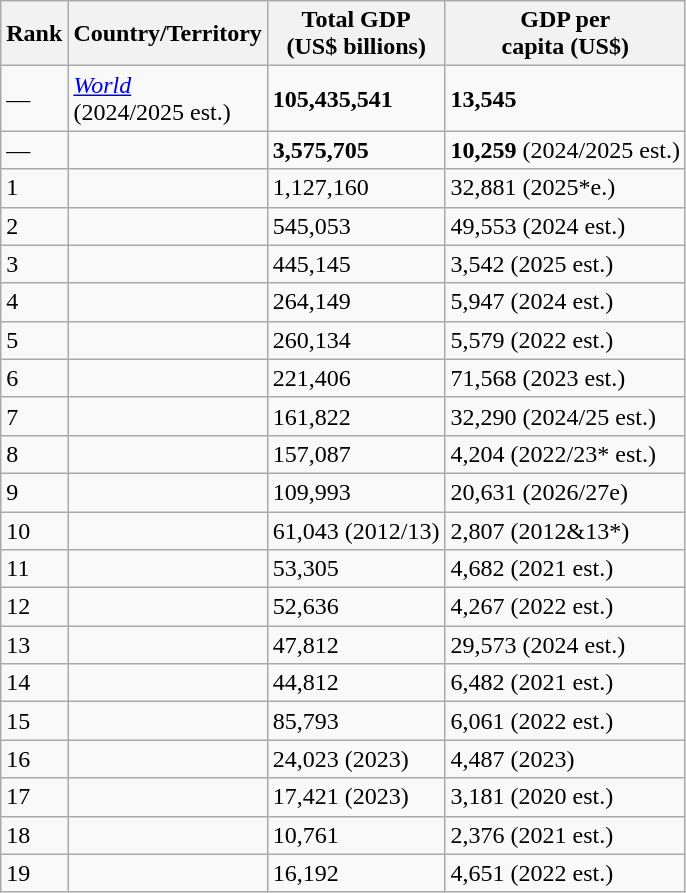<table class="wikitable sortable">
<tr>
<th>Rank</th>
<th>Country/Territory</th>
<th>Total GDP<br>(US$ billions)</th>
<th>GDP per<br>capita (US$)</th>
</tr>
<tr>
<td>—</td>
<td><em> <a href='#'>World</a></em><br>(2024/2025 est.)</td>
<td><strong>105,435,541</strong></td>
<td><strong>13,545</strong></td>
</tr>
<tr>
<td>—</td>
<td><strong><em></em></strong><br></td>
<td><strong>3,575,705</strong></td>
<td><strong>10,259</strong> (2024/2025 est.)</td>
</tr>
<tr>
<td>1</td>
<td></td>
<td>1,127,160<br></td>
<td>32,881 (2025*e.)</td>
</tr>
<tr>
<td>2</td>
<td></td>
<td>545,053</td>
<td>49,553 (2024 est.)</td>
</tr>
<tr>
<td>3</td>
<td></td>
<td>445,145</td>
<td>3,542 (2025 est.)</td>
</tr>
<tr>
<td>4</td>
<td></td>
<td>264,149</td>
<td>5,947  (2024 est.)</td>
</tr>
<tr>
<td>5</td>
<td></td>
<td>260,134</td>
<td>5,579  (2022 est.)</td>
</tr>
<tr>
<td>6</td>
<td></td>
<td>221,406</td>
<td>71,568 (2023 est.)</td>
</tr>
<tr>
<td>7</td>
<td></td>
<td>161,822</td>
<td>32,290  (2024/25 est.)</td>
</tr>
<tr>
<td>8</td>
<td></td>
<td>157,087</td>
<td>4,204 (2022/23* est.)</td>
</tr>
<tr>
<td>9</td>
<td></td>
<td>109,993</td>
<td>20,631 (2026/27e)</td>
</tr>
<tr>
<td>10</td>
<td></td>
<td>61,043 (2012/13)<br></td>
<td>2,807 (2012&13*)</td>
</tr>
<tr>
<td>11</td>
<td></td>
<td>53,305</td>
<td>4,682 (2021 est.)</td>
</tr>
<tr>
<td>12</td>
<td></td>
<td>52,636</td>
<td>4,267  (2022 est.)</td>
</tr>
<tr>
<td>13</td>
<td></td>
<td>47,812</td>
<td>29,573 (2024 est.)</td>
</tr>
<tr>
<td>14</td>
<td></td>
<td>44,812</td>
<td>6,482 (2021 est.)</td>
</tr>
<tr>
<td>15</td>
<td></td>
<td>85,793</td>
<td>6,061 (2022 est.)</td>
</tr>
<tr>
<td>16</td>
<td></td>
<td>24,023 (2023)</td>
<td>4,487 (2023)</td>
</tr>
<tr>
<td>17</td>
<td></td>
<td>17,421 (2023)</td>
<td>3,181 (2020 est.)</td>
</tr>
<tr>
<td>18</td>
<td></td>
<td>10,761</td>
<td>2,376 (2021 est.)</td>
</tr>
<tr>
<td>19</td>
<td></td>
<td>16,192</td>
<td>4,651 (2022 est.)</td>
</tr>
</table>
